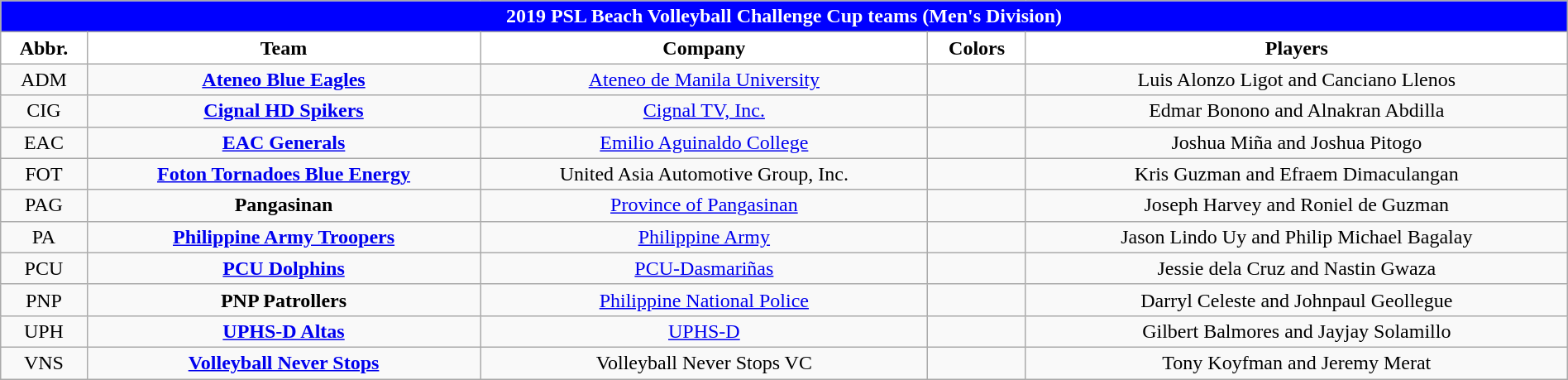<table class="wikitable" style="width:100%; text-align:center">
<tr>
<th style="background:BLUE;color:white;" colspan=7>2019 PSL Beach Volleyball Challenge Cup teams (Men's Division)</th>
</tr>
<tr>
<th style="background:white">Abbr.</th>
<th style="background:white">Team</th>
<th style="background:white">Company</th>
<th style="background:white">Colors</th>
<th style="background:white">Players</th>
</tr>
<tr>
<td>ADM</td>
<td><strong><a href='#'>Ateneo Blue Eagles</a></strong></td>
<td><a href='#'>Ateneo de Manila University</a></td>
<td> </td>
<td>Luis Alonzo Ligot and Canciano Llenos</td>
</tr>
<tr>
<td>CIG</td>
<td><strong><a href='#'>Cignal HD Spikers</a></strong></td>
<td><a href='#'>Cignal TV, Inc.</a></td>
<td> </td>
<td>Edmar Bonono and Alnakran Abdilla</td>
</tr>
<tr>
<td>EAC</td>
<td><strong><a href='#'>EAC Generals</a></strong></td>
<td><a href='#'>Emilio Aguinaldo College</a></td>
<td></td>
<td>Joshua Miña and Joshua Pitogo</td>
</tr>
<tr>
<td>FOT</td>
<td><strong><a href='#'>Foton Tornadoes Blue Energy</a></strong></td>
<td>United Asia Automotive Group, Inc.</td>
<td> </td>
<td>Kris Guzman and Efraem Dimaculangan</td>
</tr>
<tr>
<td>PAG</td>
<td><strong>Pangasinan</strong></td>
<td><a href='#'>Province of Pangasinan</a></td>
<td></td>
<td>Joseph Harvey and Roniel de Guzman</td>
</tr>
<tr>
<td>PA</td>
<td><strong><a href='#'>Philippine Army Troopers</a></strong></td>
<td><a href='#'>Philippine Army</a></td>
<td>  </td>
<td>Jason Lindo Uy and Philip Michael Bagalay</td>
</tr>
<tr>
<td>PCU</td>
<td><strong><a href='#'>PCU Dolphins</a></strong></td>
<td><a href='#'>PCU-Dasmariñas</a></td>
<td> </td>
<td>Jessie dela Cruz and Nastin Gwaza</td>
</tr>
<tr>
<td>PNP</td>
<td><strong>PNP Patrollers</strong></td>
<td><a href='#'>Philippine National Police</a></td>
<td></td>
<td>Darryl Celeste and Johnpaul Geollegue</td>
</tr>
<tr>
<td>UPH</td>
<td><strong><a href='#'>UPHS-D Altas</a></strong></td>
<td><a href='#'>UPHS-D</a></td>
<td> </td>
<td>Gilbert Balmores and Jayjay Solamillo</td>
</tr>
<tr>
<td>VNS</td>
<td><strong><a href='#'>Volleyball Never Stops</a></strong></td>
<td>Volleyball Never Stops VC</td>
<td></td>
<td>Tony Koyfman and Jeremy Merat</td>
</tr>
</table>
